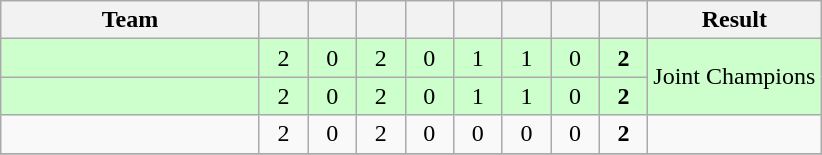<table class="wikitable" style="text-align:center;">
<tr>
<th width=165>Team</th>
<th width=25></th>
<th width=25></th>
<th width=25></th>
<th width=25></th>
<th width=25></th>
<th width=25></th>
<th width=25></th>
<th width=25></th>
<th>Result</th>
</tr>
<tr bgcolor="#ccffcc">
<td style="text-align:left;"></td>
<td>2</td>
<td>0</td>
<td>2</td>
<td>0</td>
<td>1</td>
<td>1</td>
<td>0</td>
<td><strong>2</strong></td>
<td rowspan="2">Joint Champions</td>
</tr>
<tr bgcolor="#ccffcc">
<td style="text-align:left;"></td>
<td>2</td>
<td>0</td>
<td>2</td>
<td>0</td>
<td>1</td>
<td>1</td>
<td>0</td>
<td><strong>2</strong></td>
</tr>
<tr>
<td style="text-align:left;"></td>
<td>2</td>
<td>0</td>
<td>2</td>
<td>0</td>
<td>0</td>
<td>0</td>
<td>0</td>
<td><strong>2</strong></td>
<td></td>
</tr>
<tr>
</tr>
</table>
